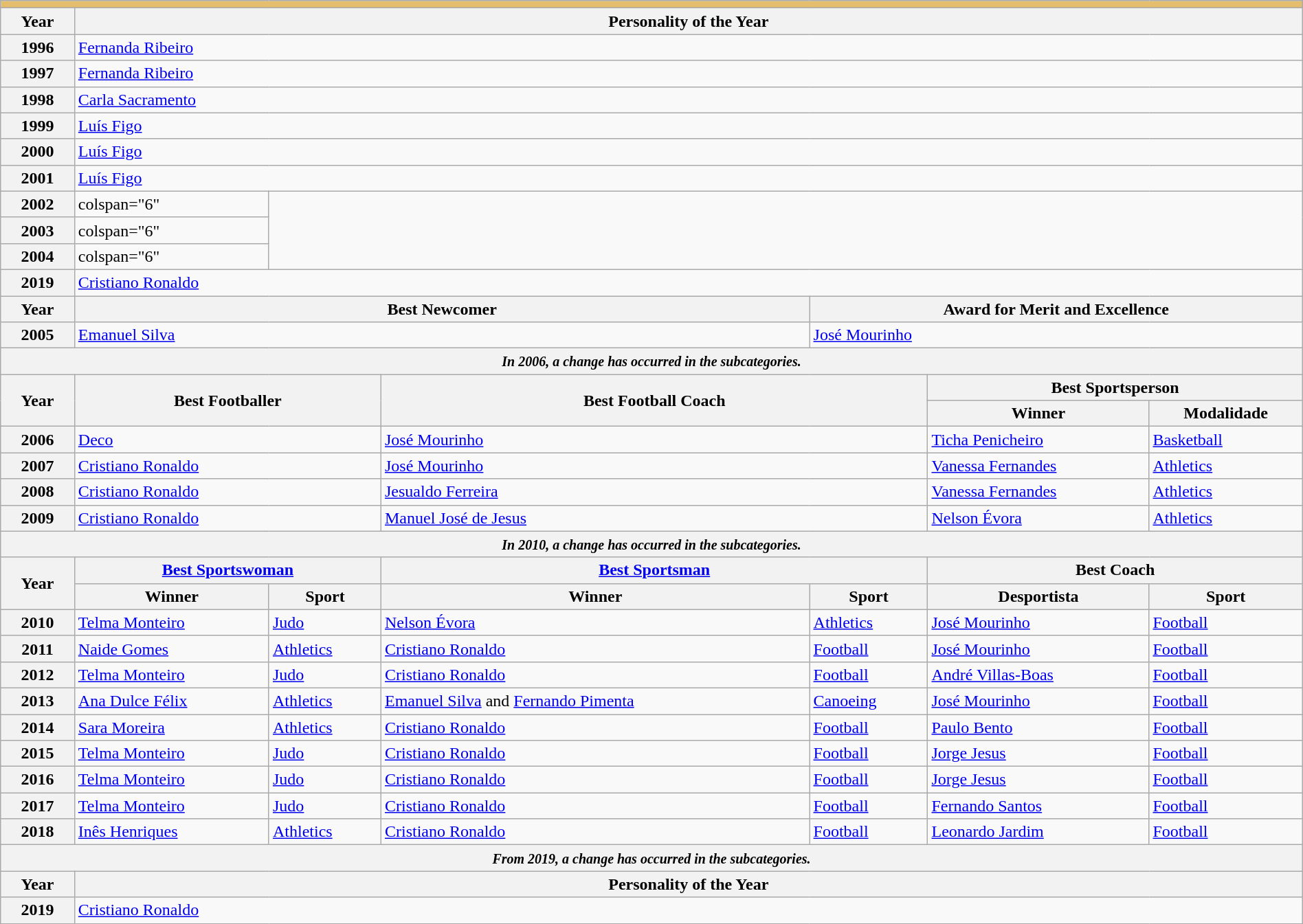<table class="wikitable sortable" width="100%">
<tr>
<td colspan="7" bgcolor="#e4be6d"></td>
</tr>
<tr>
<th colspan="1" style="padding: 0 5px;">Year</th>
<th colspan="6">Personality of the Year</th>
</tr>
<tr>
<th>1996</th>
<td colspan="6"><a href='#'>Fernanda Ribeiro</a></td>
</tr>
<tr>
<th>1997</th>
<td colspan="6"><a href='#'>Fernanda Ribeiro</a></td>
</tr>
<tr>
<th>1998</th>
<td colspan="6"><a href='#'>Carla Sacramento</a></td>
</tr>
<tr>
<th>1999</th>
<td colspan="6"><a href='#'>Luís Figo</a></td>
</tr>
<tr>
<th>2000</th>
<td colspan="6"><a href='#'>Luís Figo</a></td>
</tr>
<tr>
<th>2001</th>
<td colspan="6"><a href='#'>Luís Figo</a></td>
</tr>
<tr>
<th>2002</th>
<td>colspan="6" </td>
</tr>
<tr>
<th>2003</th>
<td>colspan="6" </td>
</tr>
<tr>
<th>2004</th>
<td>colspan="6" </td>
</tr>
<tr>
<th>2019</th>
<td colspan="6"><a href='#'>Cristiano Ronaldo</a></td>
</tr>
<tr>
<th>Year</th>
<th colspan="3">Best Newcomer</th>
<th colspan="3">Award for Merit and Excellence</th>
</tr>
<tr>
<th>2005</th>
<td colspan="3"><a href='#'>Emanuel Silva</a></td>
<td colspan="3"><a href='#'>José Mourinho</a></td>
</tr>
<tr>
<th colspan="7"><em><small>In 2006, a change has occurred in the subcategories.</small></em></th>
</tr>
<tr>
<th rowspan="2">Year</th>
<th colspan="2" rowspan="2">Best Footballer</th>
<th colspan="2" rowspan="2">Best Football Coach</th>
<th colspan="2">Best Sportsperson</th>
</tr>
<tr>
<th>Winner</th>
<th>Modalidade</th>
</tr>
<tr>
<th>2006</th>
<td colspan="2"><a href='#'>Deco</a></td>
<td colspan="2"><a href='#'>José Mourinho</a></td>
<td><a href='#'>Ticha Penicheiro</a></td>
<td><a href='#'>Basketball</a></td>
</tr>
<tr>
<th>2007</th>
<td colspan="2"><a href='#'>Cristiano Ronaldo</a></td>
<td colspan="2"><a href='#'>José Mourinho</a></td>
<td><a href='#'>Vanessa Fernandes</a></td>
<td><a href='#'>Athletics</a></td>
</tr>
<tr>
<th>2008</th>
<td colspan="2"><a href='#'>Cristiano Ronaldo</a></td>
<td colspan="2"><a href='#'>Jesualdo Ferreira</a></td>
<td><a href='#'>Vanessa Fernandes</a></td>
<td><a href='#'>Athletics</a></td>
</tr>
<tr>
<th>2009</th>
<td colspan="2"><a href='#'>Cristiano Ronaldo</a></td>
<td colspan="2"><a href='#'>Manuel José de Jesus</a></td>
<td><a href='#'>Nelson Évora</a> </td>
<td><a href='#'>Athletics</a></td>
</tr>
<tr>
<th colspan="7"><em><small>In 2010, a change has occurred in the subcategories.</small></em></th>
</tr>
<tr>
<th rowspan="2">Year</th>
<th colspan="2"><a href='#'>Best Sportswoman</a></th>
<th colspan="2"><a href='#'>Best Sportsman</a></th>
<th colspan="2">Best Coach</th>
</tr>
<tr>
<th>Winner</th>
<th>Sport</th>
<th>Winner</th>
<th>Sport</th>
<th>Desportista</th>
<th>Sport</th>
</tr>
<tr>
<th>2010</th>
<td><a href='#'>Telma Monteiro</a></td>
<td><a href='#'>Judo</a></td>
<td><a href='#'>Nelson Évora</a></td>
<td><a href='#'>Athletics</a></td>
<td><a href='#'>José Mourinho</a></td>
<td><a href='#'>Football</a></td>
</tr>
<tr>
<th>2011</th>
<td><a href='#'>Naide Gomes</a></td>
<td><a href='#'>Athletics</a></td>
<td><a href='#'>Cristiano Ronaldo</a></td>
<td><a href='#'>Football</a></td>
<td><a href='#'>José Mourinho</a></td>
<td><a href='#'>Football</a></td>
</tr>
<tr>
<th>2012</th>
<td><a href='#'>Telma Monteiro</a></td>
<td><a href='#'>Judo</a></td>
<td><a href='#'>Cristiano Ronaldo</a></td>
<td><a href='#'>Football</a></td>
<td><a href='#'>André Villas-Boas</a></td>
<td><a href='#'>Football</a></td>
</tr>
<tr>
<th>2013</th>
<td><a href='#'>Ana Dulce Félix</a></td>
<td><a href='#'>Athletics</a></td>
<td><a href='#'>Emanuel Silva</a> and <a href='#'>Fernando Pimenta</a></td>
<td><a href='#'>Canoeing</a></td>
<td><a href='#'>José Mourinho</a></td>
<td><a href='#'>Football</a></td>
</tr>
<tr>
<th>2014</th>
<td><a href='#'>Sara Moreira</a></td>
<td><a href='#'>Athletics</a></td>
<td><a href='#'>Cristiano Ronaldo</a></td>
<td><a href='#'>Football</a></td>
<td><a href='#'>Paulo Bento</a></td>
<td><a href='#'>Football</a></td>
</tr>
<tr>
<th>2015</th>
<td><a href='#'>Telma Monteiro</a></td>
<td><a href='#'>Judo</a></td>
<td><a href='#'>Cristiano Ronaldo</a></td>
<td><a href='#'>Football</a></td>
<td><a href='#'>Jorge Jesus</a></td>
<td><a href='#'>Football</a></td>
</tr>
<tr>
<th>2016</th>
<td><a href='#'>Telma Monteiro</a></td>
<td><a href='#'>Judo</a></td>
<td><a href='#'>Cristiano Ronaldo</a></td>
<td><a href='#'>Football</a></td>
<td><a href='#'>Jorge Jesus</a></td>
<td><a href='#'>Football</a></td>
</tr>
<tr>
<th>2017</th>
<td><a href='#'>Telma Monteiro</a></td>
<td><a href='#'>Judo</a></td>
<td><a href='#'>Cristiano Ronaldo</a></td>
<td><a href='#'>Football</a></td>
<td><a href='#'>Fernando Santos</a></td>
<td><a href='#'>Football</a></td>
</tr>
<tr>
<th>2018</th>
<td><a href='#'>Inês Henriques</a></td>
<td><a href='#'>Athletics</a></td>
<td><a href='#'>Cristiano Ronaldo</a></td>
<td><a href='#'>Football</a></td>
<td><a href='#'>Leonardo Jardim</a></td>
<td><a href='#'>Football</a></td>
</tr>
<tr>
<th colspan="7"><em><small>From 2019, a change has occurred in the subcategories.</small></em></th>
</tr>
<tr>
<th colspan="1">Year</th>
<th colspan="6">Personality of the Year</th>
</tr>
<tr>
<th>2019</th>
<td colspan="6"><a href='#'>Cristiano Ronaldo</a></td>
</tr>
</table>
